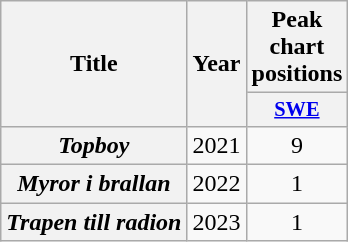<table class="wikitable plainrowheaders" style="text-align:center;">
<tr>
<th scope="col" rowspan="2">Title</th>
<th scope="col" rowspan="2">Year</th>
<th scope="col" colspan="1">Peak chart positions</th>
</tr>
<tr>
<th scope="col" style="width:3em;font-size:85%;"><a href='#'>SWE</a><br></th>
</tr>
<tr>
<th scope="row"><em>Topboy</em></th>
<td>2021</td>
<td>9</td>
</tr>
<tr>
<th scope="row"><em>Myror i brallan</em></th>
<td>2022</td>
<td>1</td>
</tr>
<tr>
<th scope="row"><em>Trapen till radion</em></th>
<td>2023</td>
<td>1<br></td>
</tr>
</table>
